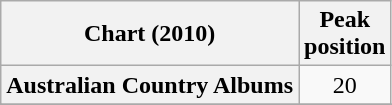<table class="wikitable sortable plainrowheaders" style="text-align:center">
<tr>
<th scope="col">Chart (2010)</th>
<th scope="col">Peak<br>position</th>
</tr>
<tr>
<th scope="row">Australian Country Albums</th>
<td>20</td>
</tr>
<tr>
</tr>
<tr>
</tr>
<tr>
</tr>
</table>
